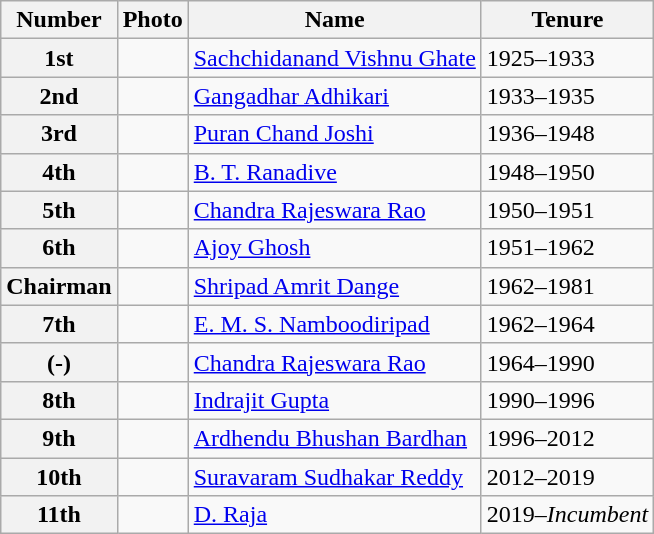<table class="wikitable">
<tr>
<th>Number</th>
<th>Photo</th>
<th>Name</th>
<th>Tenure</th>
</tr>
<tr>
<th>1st</th>
<td></td>
<td><a href='#'>Sachchidanand Vishnu Ghate</a></td>
<td>1925–1933</td>
</tr>
<tr>
<th>2nd</th>
<td></td>
<td><a href='#'>Gangadhar Adhikari</a></td>
<td>1933–1935</td>
</tr>
<tr>
<th>3rd</th>
<td></td>
<td><a href='#'>Puran Chand Joshi</a></td>
<td>1936–1948</td>
</tr>
<tr>
<th>4th</th>
<td></td>
<td><a href='#'>B. T. Ranadive</a></td>
<td>1948–1950</td>
</tr>
<tr>
<th>5th</th>
<td></td>
<td><a href='#'>Chandra Rajeswara Rao</a></td>
<td>1950–1951</td>
</tr>
<tr>
<th>6th</th>
<td></td>
<td><a href='#'>Ajoy Ghosh</a></td>
<td>1951–1962</td>
</tr>
<tr>
<th>Chairman</th>
<td></td>
<td><a href='#'>Shripad Amrit Dange</a></td>
<td>1962–1981</td>
</tr>
<tr>
<th>7th</th>
<td></td>
<td><a href='#'>E. M. S. Namboodiripad</a></td>
<td>1962–1964</td>
</tr>
<tr>
<th>(-)</th>
<td></td>
<td><a href='#'>Chandra Rajeswara Rao</a></td>
<td>1964–1990</td>
</tr>
<tr>
<th>8th</th>
<td></td>
<td><a href='#'>Indrajit Gupta</a></td>
<td>1990–1996</td>
</tr>
<tr>
<th>9th</th>
<td></td>
<td><a href='#'>Ardhendu Bhushan Bardhan</a></td>
<td>1996–2012</td>
</tr>
<tr>
<th>10th</th>
<td></td>
<td><a href='#'>Suravaram Sudhakar Reddy</a></td>
<td>2012–2019</td>
</tr>
<tr>
<th>11th</th>
<td></td>
<td><a href='#'>D. Raja</a></td>
<td>2019–<em>Incumbent</em></td>
</tr>
</table>
